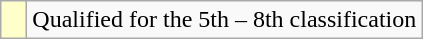<table class=wikitable>
<tr>
<td width=10px bgcolor="#ffffcc"></td>
<td>Qualified for the 5th – 8th classification</td>
</tr>
</table>
